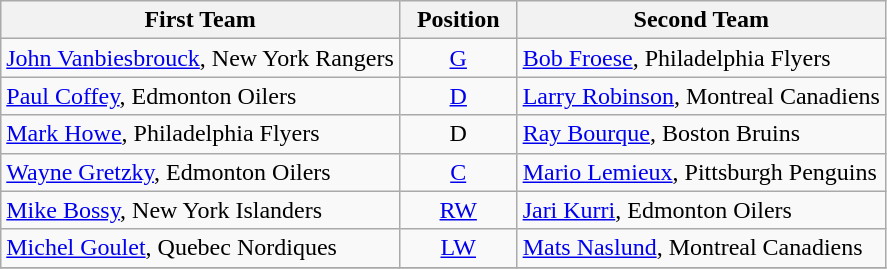<table class="wikitable">
<tr>
<th>First Team</th>
<th>  Position  </th>
<th>Second Team</th>
</tr>
<tr>
<td><a href='#'>John Vanbiesbrouck</a>, New York Rangers</td>
<td align=center><a href='#'>G</a></td>
<td><a href='#'>Bob Froese</a>, Philadelphia Flyers</td>
</tr>
<tr>
<td><a href='#'>Paul Coffey</a>, Edmonton Oilers</td>
<td align=center><a href='#'>D</a></td>
<td><a href='#'>Larry Robinson</a>, Montreal Canadiens</td>
</tr>
<tr>
<td><a href='#'>Mark Howe</a>, Philadelphia Flyers</td>
<td align=center>D</td>
<td><a href='#'>Ray Bourque</a>, Boston Bruins</td>
</tr>
<tr>
<td><a href='#'>Wayne Gretzky</a>, Edmonton Oilers</td>
<td align=center><a href='#'>C</a></td>
<td><a href='#'>Mario Lemieux</a>, Pittsburgh Penguins</td>
</tr>
<tr>
<td><a href='#'>Mike Bossy</a>, New York Islanders</td>
<td align=center><a href='#'>RW</a></td>
<td><a href='#'>Jari Kurri</a>, Edmonton Oilers</td>
</tr>
<tr>
<td><a href='#'>Michel Goulet</a>, Quebec Nordiques</td>
<td align=center><a href='#'>LW</a></td>
<td><a href='#'>Mats Naslund</a>, Montreal Canadiens</td>
</tr>
<tr>
</tr>
</table>
